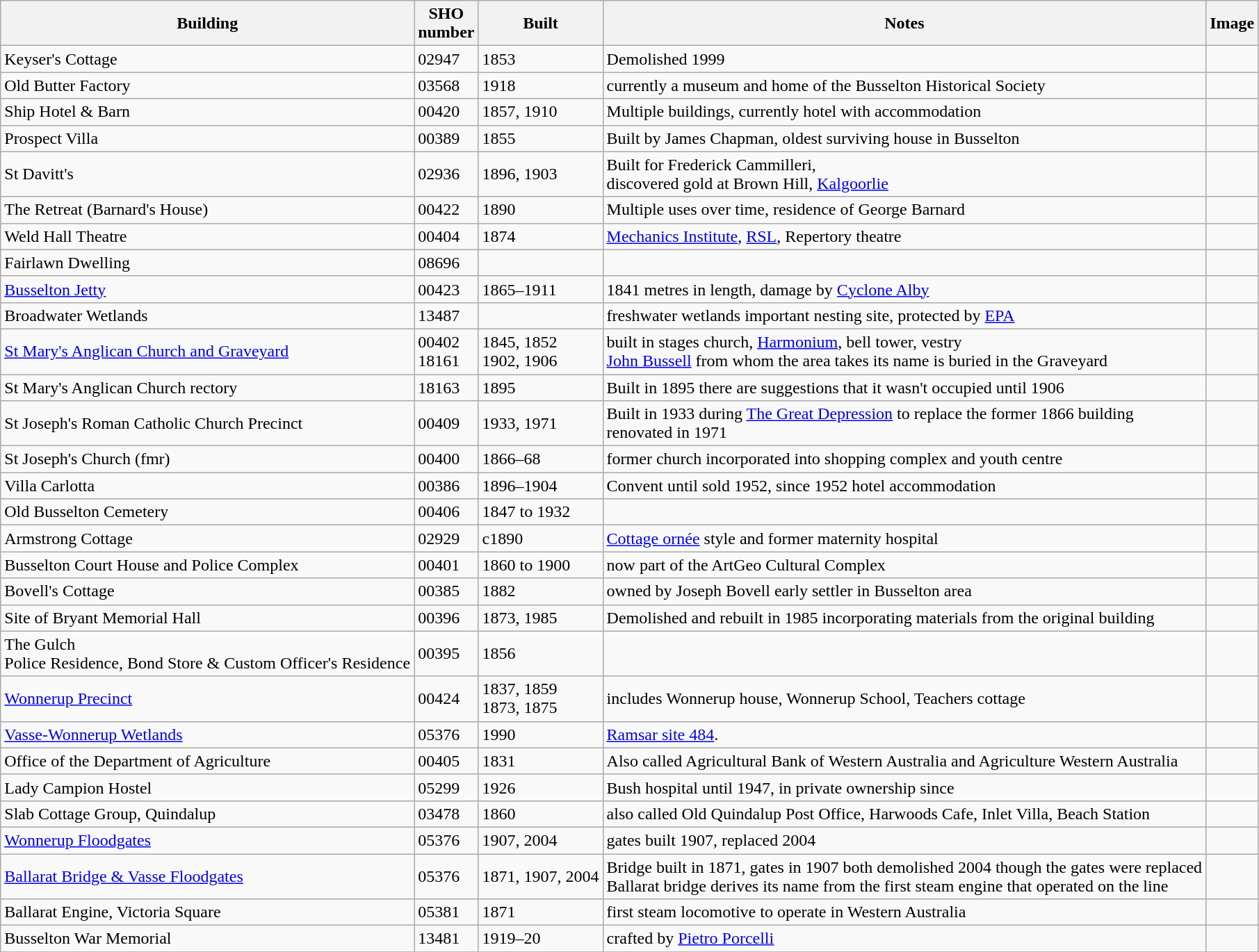<table class="wikitable">
<tr>
<th>Building</th>
<th>SHO<br>number</th>
<th>Built</th>
<th>Notes</th>
<th>Image</th>
</tr>
<tr>
<td>Keyser's Cottage</td>
<td>02947</td>
<td>1853</td>
<td>Demolished 1999</td>
<td></td>
</tr>
<tr>
<td>Old Butter Factory</td>
<td>03568</td>
<td>1918</td>
<td>currently a museum and home of the Busselton Historical Society</td>
<td></td>
</tr>
<tr>
<td>Ship Hotel & Barn</td>
<td>00420</td>
<td>1857, 1910</td>
<td>Multiple buildings, currently hotel with accommodation</td>
<td></td>
</tr>
<tr>
<td>Prospect Villa</td>
<td>00389</td>
<td>1855</td>
<td>Built by James Chapman, oldest surviving house in Busselton</td>
<td></td>
</tr>
<tr>
<td>St Davitt's</td>
<td>02936</td>
<td>1896, 1903</td>
<td>Built for Frederick Cammilleri,<br>discovered gold at Brown Hill, <a href='#'>Kalgoorlie</a></td>
<td></td>
</tr>
<tr>
<td>The Retreat (Barnard's House)</td>
<td>00422</td>
<td>1890</td>
<td>Multiple uses over time, residence of George Barnard</td>
<td></td>
</tr>
<tr>
<td>Weld Hall Theatre</td>
<td>00404</td>
<td>1874</td>
<td><a href='#'>Mechanics Institute</a>, <a href='#'>RSL</a>, Repertory theatre</td>
<td></td>
</tr>
<tr>
<td>Fairlawn Dwelling</td>
<td>08696</td>
<td></td>
<td></td>
<td></td>
</tr>
<tr>
<td><a href='#'>Busselton Jetty</a></td>
<td>00423</td>
<td>1865–1911</td>
<td>1841 metres in length, damage by <a href='#'>Cyclone Alby</a></td>
<td></td>
</tr>
<tr>
<td>Broadwater Wetlands</td>
<td>13487</td>
<td></td>
<td>freshwater wetlands important nesting site, protected by <a href='#'>EPA</a></td>
<td></td>
</tr>
<tr>
<td><a href='#'>St Mary's Anglican Church and Graveyard</a></td>
<td>00402<br>18161</td>
<td>1845, 1852<br>1902, 1906</td>
<td>built in stages church, <a href='#'>Harmonium</a>, bell tower, vestry<br><a href='#'>John Bussell</a> from whom the area takes its name is buried in the Graveyard</td>
<td></td>
</tr>
<tr>
<td>St Mary's Anglican Church rectory</td>
<td>18163</td>
<td>1895</td>
<td>Built in 1895 there are suggestions that it wasn't occupied until 1906</td>
<td></td>
</tr>
<tr>
<td>St Joseph's Roman Catholic Church Precinct</td>
<td>00409</td>
<td>1933, 1971</td>
<td>Built in 1933 during <a href='#'>The Great Depression</a> to replace the former 1866 building<br>renovated in 1971</td>
<td></td>
</tr>
<tr>
<td>St Joseph's Church (fmr)</td>
<td>00400</td>
<td>1866–68</td>
<td>former church incorporated into shopping complex and youth centre</td>
<td></td>
</tr>
<tr>
<td>Villa Carlotta</td>
<td>00386</td>
<td>1896–1904</td>
<td>Convent until sold 1952, since 1952 hotel accommodation</td>
<td></td>
</tr>
<tr>
<td>Old Busselton Cemetery</td>
<td>00406</td>
<td>1847 to 1932</td>
<td></td>
<td></td>
</tr>
<tr>
<td>Armstrong Cottage</td>
<td>02929</td>
<td>c1890</td>
<td><a href='#'>Cottage ornée</a> style and former maternity hospital</td>
<td></td>
</tr>
<tr>
<td>Busselton Court House and Police Complex</td>
<td>00401</td>
<td>1860 to 1900</td>
<td>now part of the ArtGeo Cultural Complex</td>
<td></td>
</tr>
<tr>
<td>Bovell's Cottage</td>
<td>00385</td>
<td>1882</td>
<td>owned by Joseph Bovell early settler in Busselton area</td>
<td></td>
</tr>
<tr>
<td>Site of Bryant Memorial Hall</td>
<td>00396</td>
<td>1873, 1985</td>
<td>Demolished and rebuilt in 1985 incorporating materials from the original building</td>
<td></td>
</tr>
<tr>
<td>The Gulch<br>Police Residence, Bond Store & Custom Officer's Residence</td>
<td>00395</td>
<td>1856</td>
<td></td>
<td></td>
</tr>
<tr>
<td><a href='#'>Wonnerup Precinct</a></td>
<td>00424</td>
<td>1837, 1859<br>1873, 1875</td>
<td>includes Wonnerup house, Wonnerup School, Teachers cottage</td>
<td></td>
</tr>
<tr>
<td><a href='#'>Vasse-Wonnerup Wetlands</a></td>
<td>05376</td>
<td>1990</td>
<td><a href='#'>Ramsar site 484</a>.</td>
<td></td>
</tr>
<tr>
<td>Office of the Department of Agriculture</td>
<td>00405</td>
<td>1831</td>
<td>Also called Agricultural Bank of Western Australia and Agriculture Western Australia</td>
<td></td>
</tr>
<tr>
<td>Lady Campion Hostel</td>
<td>05299</td>
<td>1926</td>
<td>Bush hospital until 1947, in private ownership since</td>
<td></td>
</tr>
<tr>
<td>Slab Cottage Group, Quindalup</td>
<td>03478</td>
<td>1860</td>
<td>also called Old Quindalup Post Office, Harwoods Cafe, Inlet Villa, Beach Station</td>
<td></td>
</tr>
<tr>
<td><a href='#'>Wonnerup Floodgates</a></td>
<td>05376</td>
<td>1907, 2004</td>
<td>gates built 1907, replaced 2004</td>
<td></td>
</tr>
<tr>
<td><a href='#'>Ballarat Bridge & Vasse Floodgates</a></td>
<td>05376</td>
<td>1871, 1907, 2004</td>
<td>Bridge built in 1871, gates in 1907 both demolished 2004 though the gates were replaced<br>Ballarat bridge derives its name from the first steam engine that operated on the line</td>
<td></td>
</tr>
<tr>
<td>Ballarat Engine, Victoria Square</td>
<td>05381</td>
<td>1871</td>
<td>first steam locomotive to operate in Western Australia</td>
<td></td>
</tr>
<tr>
<td>Busselton War Memorial</td>
<td>13481</td>
<td>1919–20</td>
<td>crafted by <a href='#'>Pietro Porcelli</a></td>
<td></td>
</tr>
<tr>
</tr>
</table>
